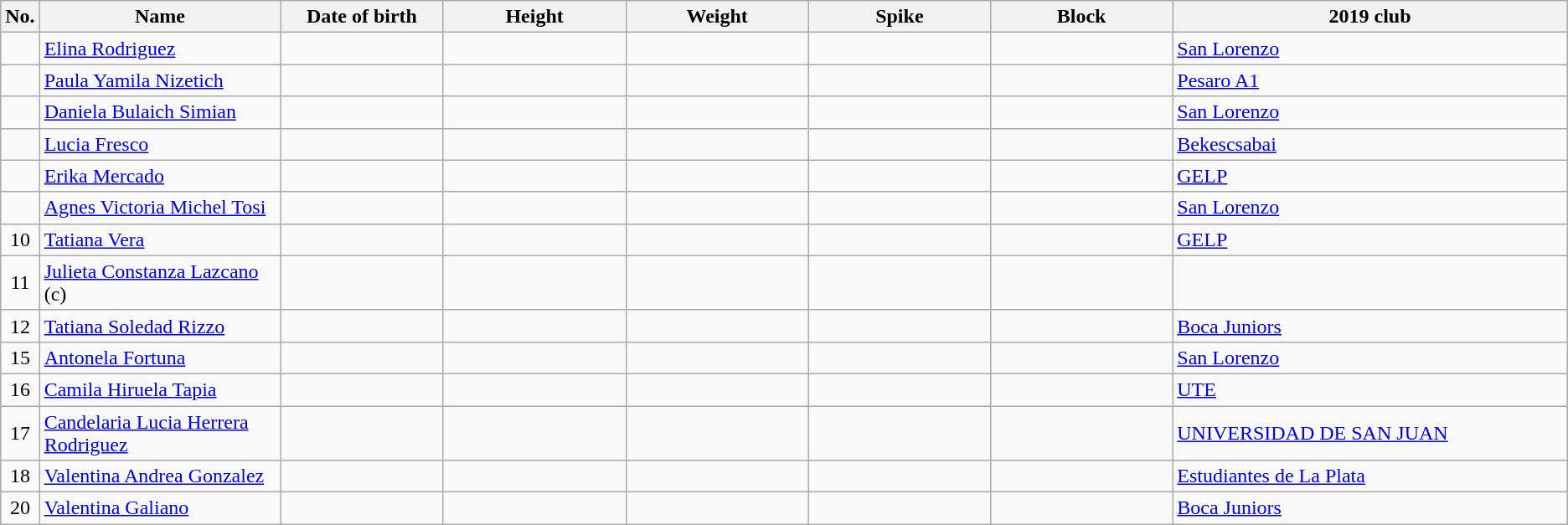<table class="wikitable sortable" style="font-size:100%; text-align:center;">
<tr>
<th>No.</th>
<th style="width:12em">Name</th>
<th style="width:8em">Date of birth</th>
<th style="width:9em">Height</th>
<th style="width:9em">Weight</th>
<th style="width:9em">Spike</th>
<th style="width:9em">Block</th>
<th style="width:20em">2019 club</th>
</tr>
<tr>
<td></td>
<td align=left><a href='#'>Elina Rodriguez</a></td>
<td align="right"></td>
<td></td>
<td></td>
<td></td>
<td></td>
<td align=left> <a href='#'>San Lorenzo</a></td>
</tr>
<tr>
<td></td>
<td align=left><a href='#'>Paula Yamila Nizetich</a></td>
<td align=right></td>
<td></td>
<td></td>
<td></td>
<td></td>
<td align=left> <a href='#'>Pesaro A1</a></td>
</tr>
<tr>
<td></td>
<td align=left><a href='#'>Daniela Bulaich Simian</a></td>
<td align="right"></td>
<td></td>
<td></td>
<td></td>
<td></td>
<td align=left> <a href='#'>San Lorenzo</a></td>
</tr>
<tr>
<td></td>
<td align=left><a href='#'>Lucia Fresco</a></td>
<td align=right></td>
<td></td>
<td></td>
<td></td>
<td></td>
<td align=left> <a href='#'>Bekescsabai</a></td>
</tr>
<tr>
<td></td>
<td align=left><a href='#'>Erika Mercado</a></td>
<td align=right></td>
<td></td>
<td></td>
<td></td>
<td></td>
<td align=left> <a href='#'>GELP</a></td>
</tr>
<tr>
<td></td>
<td align=left><a href='#'>Agnes Victoria Michel Tosi</a></td>
<td align="right"></td>
<td></td>
<td></td>
<td></td>
<td></td>
<td align=left> <a href='#'>San Lorenzo</a></td>
</tr>
<tr>
<td>10</td>
<td align=left><a href='#'>Tatiana Vera</a></td>
<td align="right"></td>
<td></td>
<td></td>
<td></td>
<td></td>
<td align=left> <a href='#'>GELP</a></td>
</tr>
<tr>
<td>11</td>
<td align=left><a href='#'>Julieta Constanza Lazcano</a> (c)</td>
<td align=right></td>
<td></td>
<td></td>
<td></td>
<td></td>
<td align=left> </td>
</tr>
<tr>
<td>12</td>
<td align=left><a href='#'>Tatiana Soledad Rizzo</a></td>
<td align=right></td>
<td></td>
<td></td>
<td></td>
<td></td>
<td align=left> <a href='#'>Boca Juniors</a></td>
</tr>
<tr>
<td>15</td>
<td align=left><a href='#'>Antonela Fortuna</a></td>
<td align=right></td>
<td></td>
<td></td>
<td></td>
<td></td>
<td align=left> <a href='#'>San Lorenzo</a></td>
</tr>
<tr>
<td>16</td>
<td align=left><a href='#'>Camila Hiruela Tapia</a></td>
<td align="right"></td>
<td></td>
<td></td>
<td></td>
<td></td>
<td align=left> <a href='#'>UTE</a></td>
</tr>
<tr>
<td>17</td>
<td align=left><a href='#'>Candelaria Lucia Herrera Rodriguez</a></td>
<td align="right"></td>
<td></td>
<td></td>
<td></td>
<td></td>
<td align=left> <a href='#'>UNIVERSIDAD DE SAN JUAN</a></td>
</tr>
<tr>
<td>18</td>
<td align=left><a href='#'>Valentina Andrea Gonzalez</a></td>
<td align="right"></td>
<td></td>
<td></td>
<td></td>
<td></td>
<td align=left> <a href='#'>Estudiantes de La Plata</a></td>
</tr>
<tr>
<td>20</td>
<td align=left><a href='#'>Valentina Galiano</a></td>
<td align=right></td>
<td></td>
<td></td>
<td></td>
<td></td>
<td align=left> <a href='#'>Boca Juniors</a></td>
</tr>
</table>
